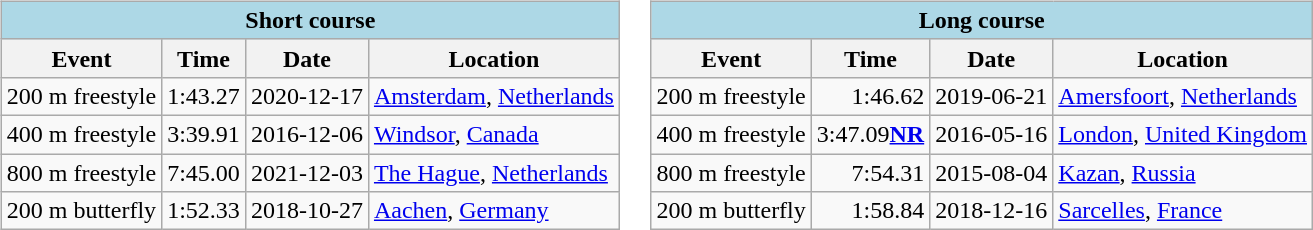<table>
<tr>
<td style="vertical-align:top; text-align:left;"><br><table class="wikitable" |>
<tr>
<th colspan="4" style="background: #add8e6;">Short course</th>
</tr>
<tr>
<th>Event</th>
<th>Time</th>
<th>Date</th>
<th>Location</th>
</tr>
<tr>
<td>200 m freestyle</td>
<td style="text-align:right;">1:43.27</td>
<td>2020-12-17</td>
<td><a href='#'>Amsterdam</a>, <a href='#'>Netherlands</a></td>
</tr>
<tr>
<td>400 m freestyle</td>
<td style="text-align:right;">3:39.91</td>
<td>2016-12-06</td>
<td><a href='#'>Windsor</a>, <a href='#'>Canada</a></td>
</tr>
<tr>
<td>800 m freestyle</td>
<td style="text-align:right;">7:45.00</td>
<td>2021-12-03</td>
<td><a href='#'>The Hague</a>, <a href='#'>Netherlands</a></td>
</tr>
<tr>
<td>200 m butterfly</td>
<td style="text-align:right;">1:52.33</td>
<td>2018-10-27</td>
<td><a href='#'>Aachen</a>, <a href='#'>Germany</a></td>
</tr>
</table>
</td>
<td valign=top align=left><br><table class="wikitable" |>
<tr>
<th colspan="4" style="background: #add8e6;">Long course</th>
</tr>
<tr>
<th>Event</th>
<th>Time</th>
<th>Date</th>
<th>Location</th>
</tr>
<tr>
<td>200 m freestyle</td>
<td style="text-align:right;">1:46.62</td>
<td>2019-06-21</td>
<td><a href='#'>Amersfoort</a>, <a href='#'>Netherlands</a></td>
</tr>
<tr>
<td>400 m freestyle</td>
<td style="text-align:right;">3:47.09<strong><a href='#'>NR</a></strong></td>
<td>2016-05-16</td>
<td><a href='#'>London</a>, <a href='#'>United Kingdom</a></td>
</tr>
<tr>
<td>800 m freestyle</td>
<td style="text-align:right;">7:54.31</td>
<td>2015-08-04</td>
<td><a href='#'>Kazan</a>, <a href='#'>Russia</a></td>
</tr>
<tr>
<td>200 m butterfly</td>
<td style="text-align:right;">1:58.84</td>
<td>2018-12-16</td>
<td><a href='#'>Sarcelles</a>, <a href='#'>France</a></td>
</tr>
</table>
</td>
</tr>
</table>
